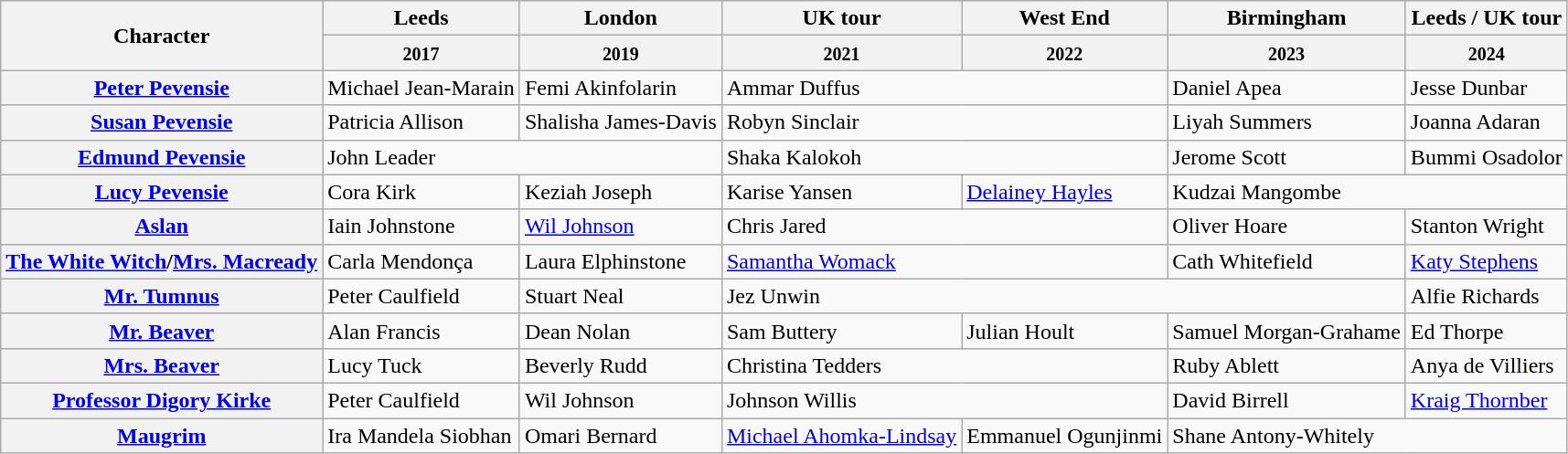<table class="wikitable">
<tr>
<th rowspan="2">Character</th>
<th>Leeds</th>
<th>London</th>
<th>UK tour</th>
<th>West End</th>
<th>Birmingham</th>
<th>Leeds / UK tour</th>
</tr>
<tr>
<th><small>2017</small></th>
<th><small>2019</small></th>
<th><small>2021</small></th>
<th><small>2022</small></th>
<th><small>2023</small></th>
<th><small>2024</small></th>
</tr>
<tr>
<th><div><strong><a href='#'>Peter Pevensie</a></strong></div></th>
<td><div>Michael Jean-Marain</div></td>
<td><div>Femi Akinfolarin</div></td>
<td colspan="2"><div>Ammar Duffus</div></td>
<td><div>Daniel Apea</div></td>
<td><div>Jesse Dunbar</div></td>
</tr>
<tr>
<th><div><strong><a href='#'>Susan Pevensie</a></strong></div></th>
<td><div>Patricia Allison</div></td>
<td><div>Shalisha James-Davis</div></td>
<td colspan="2"><div>Robyn Sinclair</div></td>
<td><div>Liyah Summers</div></td>
<td><div>Joanna Adaran</div></td>
</tr>
<tr>
<th><div><strong><a href='#'>Edmund Pevensie</a></strong></div></th>
<td colspan="2"><div>John Leader</div></td>
<td colspan="2"><div>Shaka Kalokoh</div></td>
<td><div>Jerome Scott</div></td>
<td><div>Bummi Osadolor</div></td>
</tr>
<tr>
<th><div><strong><a href='#'>Lucy Pevensie</a></strong></div></th>
<td><div>Cora Kirk</div></td>
<td><div>Keziah Joseph</div></td>
<td><div>Karise Yansen</div></td>
<td><div><a href='#'>Delainey Hayles</a></div></td>
<td colspan="2"><div>Kudzai Mangombe</div></td>
</tr>
<tr>
<th><div><strong><a href='#'>Aslan</a></strong></div></th>
<td><div>Iain Johnstone</div></td>
<td><div><a href='#'>Wil Johnson</a></div></td>
<td colspan="2"><div>Chris Jared</div></td>
<td><div>Oliver Hoare</div></td>
<td><div>Stanton Wright</div></td>
</tr>
<tr>
<th><div><strong><a href='#'>The White Witch</a>/<a href='#'>Mrs. Macready</a></strong></div></th>
<td><div>Carla Mendonça</div></td>
<td><div>Laura Elphinstone</div></td>
<td colspan="2"><div><a href='#'>Samantha Womack</a></div></td>
<td><div>Cath Whitefield</div></td>
<td><div><a href='#'>Katy Stephens</a></div></td>
</tr>
<tr>
<th><div><strong><a href='#'>Mr. Tumnus</a></strong></div></th>
<td><div>Peter Caulfield</div></td>
<td><div>Stuart Neal</div></td>
<td colspan="3"><div>Jez Unwin</div></td>
<td><div>Alfie Richards</div></td>
</tr>
<tr>
<th><div><strong><a href='#'>Mr. Beaver</a></strong></div></th>
<td><div>Alan Francis</div></td>
<td><div>Dean Nolan</div></td>
<td><div>Sam Buttery</div></td>
<td><div>Julian Hoult</div></td>
<td><div>Samuel Morgan-Grahame</div></td>
<td><div>Ed Thorpe</div></td>
</tr>
<tr>
<th><div><strong><a href='#'>Mrs. Beaver</a></strong></div></th>
<td><div>Lucy Tuck</div></td>
<td><div>Beverly Rudd</div></td>
<td colspan="2"><div>Christina Tedders</div></td>
<td><div>Ruby Ablett</div></td>
<td><div>Anya de Villiers</div></td>
</tr>
<tr>
<th><div><strong><a href='#'>Professor Digory Kirke</a></strong></div></th>
<td><div>Peter Caulfield</div></td>
<td><div>Wil Johnson</div></td>
<td colspan="2"><div>Johnson Willis</div></td>
<td><div>David Birrell</div></td>
<td><div><a href='#'>Kraig Thornber</a></div></td>
</tr>
<tr>
<th><div><strong><a href='#'>Maugrim</a></strong></div></th>
<td><div>Ira Mandela Siobhan</div></td>
<td><div>Omari Bernard</div></td>
<td><div><a href='#'>Michael Ahomka-Lindsay</a></div></td>
<td><div>Emmanuel Ogunjinmi</div></td>
<td colspan="2"><div>Shane Antony-Whitely</div></td>
</tr>
</table>
